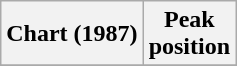<table class="wikitable plainrowheaders" style="text-align:center">
<tr>
<th scope="col">Chart (1987)</th>
<th scope="col">Peak<br>position</th>
</tr>
<tr>
</tr>
</table>
